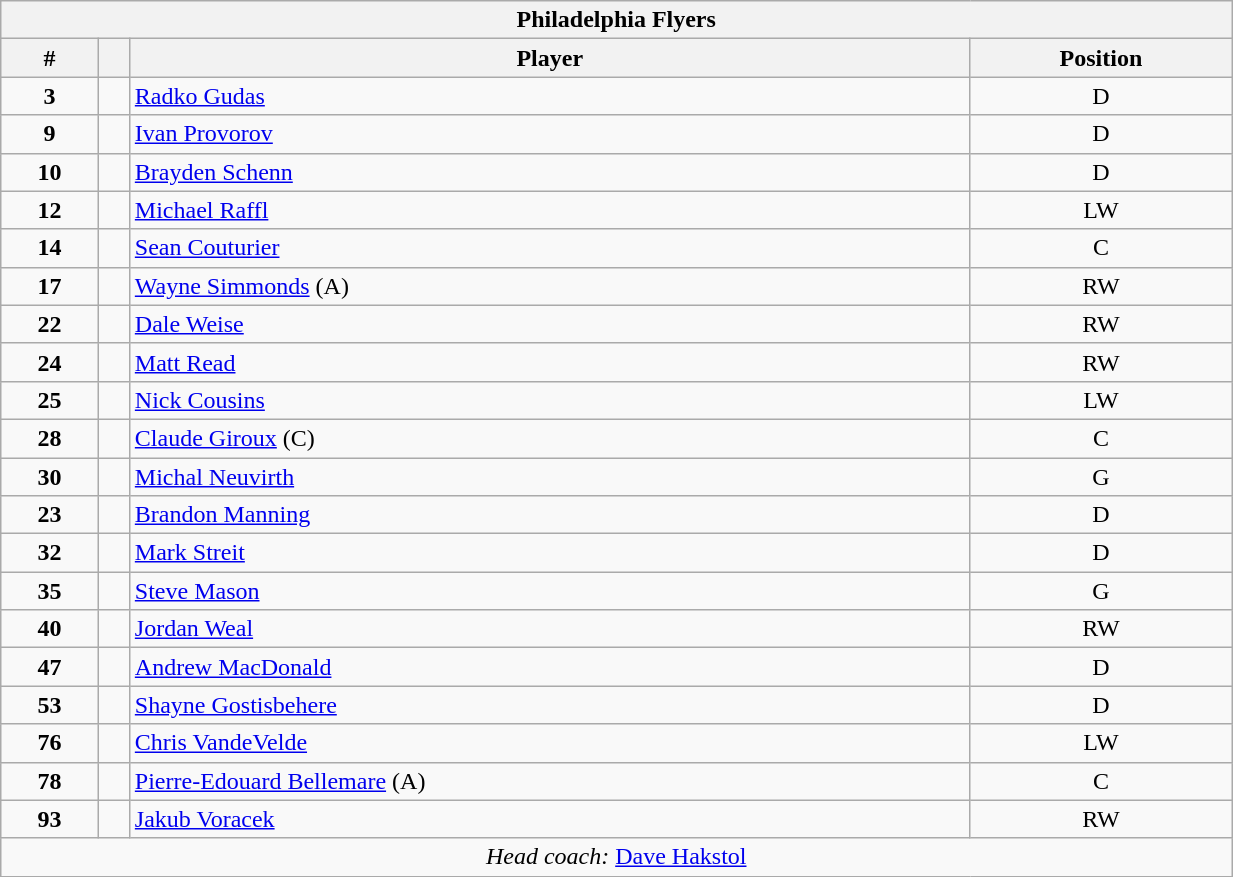<table class="wikitable" style="width:65%; text-align:center;">
<tr>
<th colspan=4>Philadelphia Flyers</th>
</tr>
<tr>
<th>#</th>
<th></th>
<th>Player</th>
<th>Position</th>
</tr>
<tr>
<td><strong>3</strong></td>
<td align=center></td>
<td align=left><a href='#'>Radko Gudas</a></td>
<td>D</td>
</tr>
<tr>
<td><strong>9</strong></td>
<td align=center></td>
<td align=left><a href='#'>Ivan Provorov</a></td>
<td>D</td>
</tr>
<tr>
<td><strong>10</strong></td>
<td align=center></td>
<td align=left><a href='#'>Brayden Schenn</a></td>
<td>D</td>
</tr>
<tr>
<td><strong>12</strong></td>
<td align=center></td>
<td align=left><a href='#'>Michael Raffl</a></td>
<td>LW</td>
</tr>
<tr>
<td><strong>14</strong></td>
<td align=center></td>
<td align=left><a href='#'>Sean Couturier</a></td>
<td>C</td>
</tr>
<tr>
<td><strong>17</strong></td>
<td align=center></td>
<td align=left><a href='#'>Wayne Simmonds</a> (A)</td>
<td>RW</td>
</tr>
<tr>
<td><strong>22</strong></td>
<td align=center></td>
<td align=left><a href='#'>Dale Weise</a></td>
<td>RW</td>
</tr>
<tr>
<td><strong>24</strong></td>
<td align=center></td>
<td align=left><a href='#'>Matt Read</a></td>
<td>RW</td>
</tr>
<tr>
<td><strong>25</strong></td>
<td align=center></td>
<td align=left><a href='#'>Nick Cousins</a></td>
<td>LW</td>
</tr>
<tr>
<td><strong>28</strong></td>
<td align=center></td>
<td align=left><a href='#'>Claude Giroux</a> (C)</td>
<td>C</td>
</tr>
<tr>
<td><strong>30</strong></td>
<td align=center></td>
<td align=left><a href='#'>Michal Neuvirth</a></td>
<td>G</td>
</tr>
<tr>
<td><strong>23</strong></td>
<td align=center></td>
<td align=left><a href='#'>Brandon Manning</a></td>
<td>D</td>
</tr>
<tr>
<td><strong>32</strong></td>
<td align=center></td>
<td align=left><a href='#'>Mark Streit</a></td>
<td>D</td>
</tr>
<tr>
<td><strong>35</strong></td>
<td align=center></td>
<td align=left><a href='#'>Steve Mason</a></td>
<td>G</td>
</tr>
<tr>
<td><strong>40</strong></td>
<td align=center></td>
<td align=left><a href='#'>Jordan Weal</a></td>
<td>RW</td>
</tr>
<tr>
<td><strong>47</strong></td>
<td align=center></td>
<td align=left><a href='#'>Andrew MacDonald</a></td>
<td>D</td>
</tr>
<tr>
<td><strong>53</strong></td>
<td align=center></td>
<td align=left><a href='#'>Shayne Gostisbehere</a></td>
<td>D</td>
</tr>
<tr>
<td><strong>76</strong></td>
<td align=center></td>
<td align=left><a href='#'>Chris VandeVelde</a></td>
<td>LW</td>
</tr>
<tr>
<td><strong>78</strong></td>
<td align=center></td>
<td align=left><a href='#'>Pierre-Edouard Bellemare</a> (A)</td>
<td>C</td>
</tr>
<tr>
<td><strong>93</strong></td>
<td align=center></td>
<td align=left><a href='#'>Jakub Voracek</a></td>
<td>RW</td>
</tr>
<tr>
<td colspan=4><em>Head coach:</em>  <a href='#'>Dave Hakstol</a></td>
</tr>
</table>
